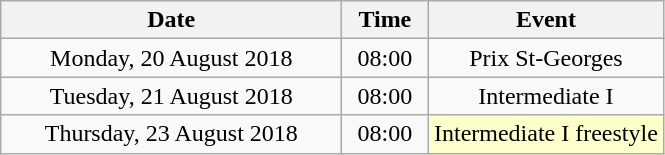<table class = "wikitable" style="text-align:center;">
<tr>
<th width=220>Date</th>
<th width=50>Time</th>
<th width=150>Event</th>
</tr>
<tr>
<td>Monday, 20 August 2018</td>
<td>08:00</td>
<td>Prix St-Georges</td>
</tr>
<tr>
<td>Tuesday, 21 August 2018</td>
<td>08:00</td>
<td>Intermediate I</td>
</tr>
<tr>
<td>Thursday, 23 August 2018</td>
<td>08:00</td>
<td bgcolor=ffffcc>Intermediate I freestyle</td>
</tr>
</table>
